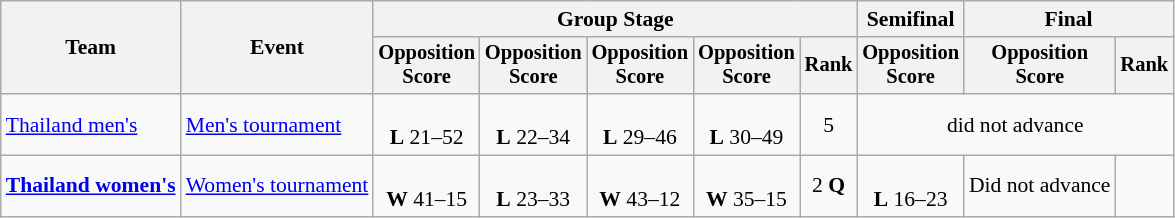<table class=wikitable style=font-size:90%;text-align:center>
<tr>
<th rowspan=2>Team</th>
<th rowspan=2>Event</th>
<th colspan=5>Group Stage</th>
<th>Semifinal</th>
<th colspan=2>Final</th>
</tr>
<tr style=font-size:95%>
<th>Opposition<br>Score</th>
<th>Opposition<br>Score</th>
<th>Opposition<br>Score</th>
<th>Opposition<br>Score</th>
<th>Rank</th>
<th>Opposition<br>Score</th>
<th>Opposition<br>Score</th>
<th>Rank</th>
</tr>
<tr>
<td align=left><a href='#'>Thailand men's</a></td>
<td align=left><a href='#'>Men's tournament</a></td>
<td><br><strong>L</strong> 21–52</td>
<td><br><strong>L</strong> 22–34</td>
<td><br><strong>L</strong> 29–46</td>
<td><br><strong>L</strong> 30–49</td>
<td>5</td>
<td colspan=3>did not advance</td>
</tr>
<tr>
<td align=left><strong><a href='#'>Thailand women's</a></strong></td>
<td align=left><a href='#'>Women's tournament</a></td>
<td><br><strong>W</strong> 41–15</td>
<td><br><strong>L</strong> 23–33</td>
<td><br> <strong>W</strong> 43–12</td>
<td><br> <strong>W</strong> 35–15</td>
<td>2 <strong>Q</strong></td>
<td><br><strong>L</strong> 16–23</td>
<td>Did not advance</td>
<td></td>
</tr>
</table>
